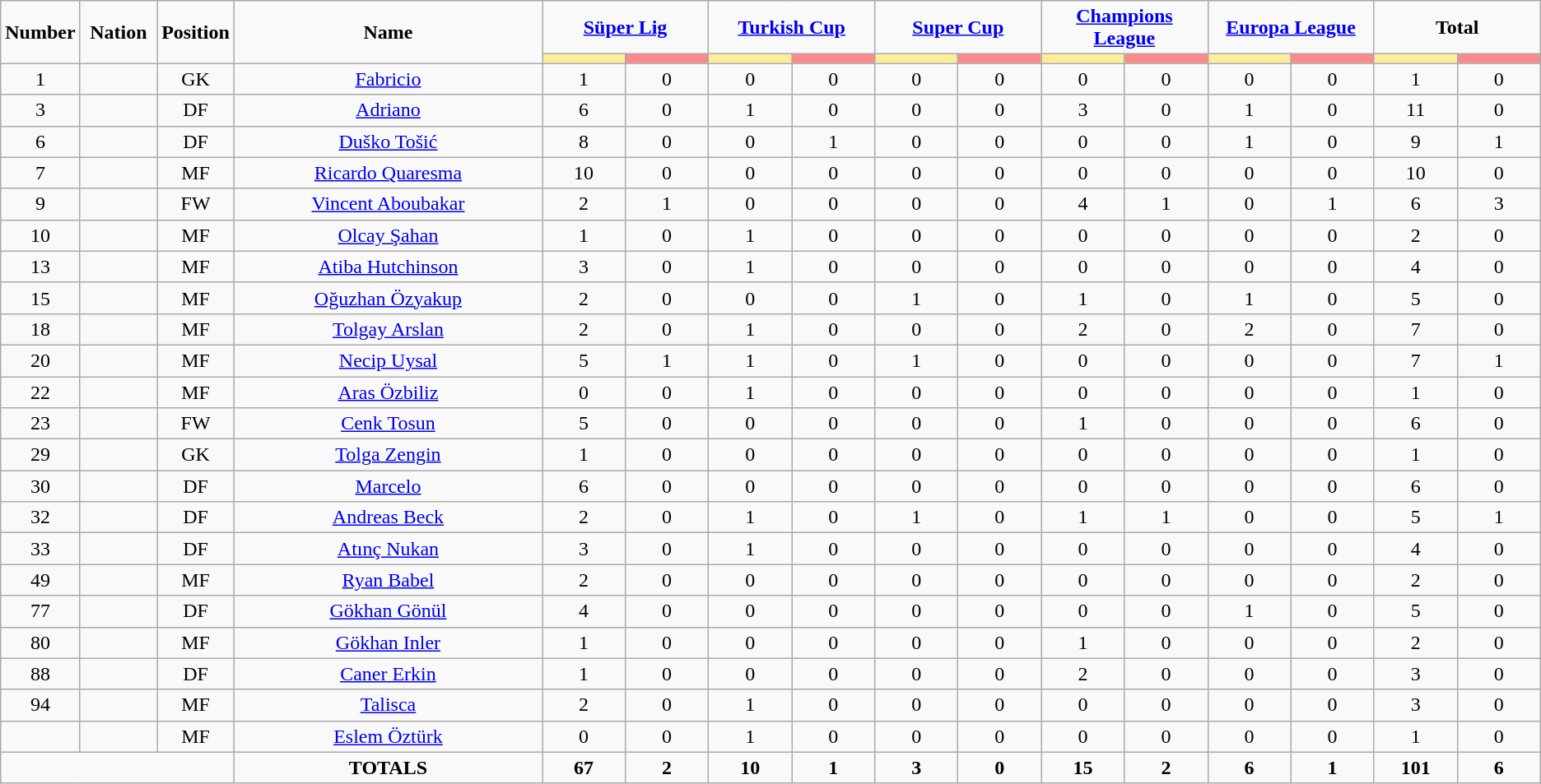<table class="wikitable" style="text-align:center;">
<tr>
<td rowspan="2"  style="width:5%; text-align:center;"><strong>Number</strong></td>
<td rowspan="2"  style="width:5%; text-align:center;"><strong>Nation</strong></td>
<td rowspan="2"  style="width:5%; text-align:center;"><strong>Position</strong></td>
<td rowspan="2"  style="width:20%; text-align:center;"><strong>Name</strong></td>
<td colspan="2" style="text-align:center;"><strong><a href='#'>Süper Lig</a></strong></td>
<td colspan="2" style="text-align:center;"><strong><a href='#'>Turkish Cup</a></strong></td>
<td colspan="2" style="text-align:center;"><strong><a href='#'>Super Cup</a></strong></td>
<td colspan="2" style="text-align:center;"><strong><a href='#'>Champions League</a></strong></td>
<td colspan="2" style="text-align:center;"><strong><a href='#'>Europa League</a></strong></td>
<td colspan="2" style="text-align:center;"><strong>Total</strong></td>
</tr>
<tr>
<th style="width:60px; background:#fe9;"></th>
<th style="width:60px; background:#ff8888;"></th>
<th style="width:60px; background:#fe9;"></th>
<th style="width:60px; background:#ff8888;"></th>
<th style="width:60px; background:#fe9;"></th>
<th style="width:60px; background:#ff8888;"></th>
<th style="width:60px; background:#fe9;"></th>
<th style="width:60px; background:#ff8888;"></th>
<th style="width:60px; background:#fe9;"></th>
<th style="width:60px; background:#ff8888;"></th>
<th style="width:60px; background:#fe9;"></th>
<th style="width:60px; background:#ff8888;"></th>
</tr>
<tr>
<td>1</td>
<td></td>
<td>GK</td>
<td><a href='#'>Fabricio</a></td>
<td>1</td>
<td>0</td>
<td>0</td>
<td>0</td>
<td>0</td>
<td>0</td>
<td>0</td>
<td>0</td>
<td>0</td>
<td>0</td>
<td>1</td>
<td>0</td>
</tr>
<tr>
<td>3</td>
<td></td>
<td>DF</td>
<td><a href='#'>Adriano</a></td>
<td>6</td>
<td>0</td>
<td>1</td>
<td>0</td>
<td>0</td>
<td>0</td>
<td>3</td>
<td>0</td>
<td>1</td>
<td>0</td>
<td>11</td>
<td>0</td>
</tr>
<tr>
<td>6</td>
<td></td>
<td>DF</td>
<td><a href='#'>Duško Tošić</a></td>
<td>8</td>
<td>0</td>
<td>0</td>
<td>1</td>
<td>0</td>
<td>0</td>
<td>0</td>
<td>0</td>
<td>1</td>
<td>0</td>
<td>9</td>
<td>1</td>
</tr>
<tr>
<td>7</td>
<td></td>
<td>MF</td>
<td><a href='#'>Ricardo Quaresma</a></td>
<td>10</td>
<td>0</td>
<td>0</td>
<td>0</td>
<td>0</td>
<td>0</td>
<td>0</td>
<td>0</td>
<td>0</td>
<td>0</td>
<td>10</td>
<td>0</td>
</tr>
<tr>
<td>9</td>
<td></td>
<td>FW</td>
<td><a href='#'>Vincent Aboubakar</a></td>
<td>2</td>
<td>1</td>
<td>0</td>
<td>0</td>
<td>0</td>
<td>0</td>
<td>4</td>
<td>1</td>
<td>0</td>
<td>1</td>
<td>6</td>
<td>3</td>
</tr>
<tr>
<td>10</td>
<td></td>
<td>MF</td>
<td><a href='#'>Olcay Şahan</a></td>
<td>1</td>
<td>0</td>
<td>1</td>
<td>0</td>
<td>0</td>
<td>0</td>
<td>0</td>
<td>0</td>
<td>0</td>
<td>0</td>
<td>2</td>
<td>0</td>
</tr>
<tr>
<td>13</td>
<td></td>
<td>MF</td>
<td><a href='#'>Atiba Hutchinson</a></td>
<td>3</td>
<td>0</td>
<td>1</td>
<td>0</td>
<td>0</td>
<td>0</td>
<td>0</td>
<td>0</td>
<td>0</td>
<td>0</td>
<td>4</td>
<td>0</td>
</tr>
<tr>
<td>15</td>
<td></td>
<td>MF</td>
<td><a href='#'>Oğuzhan Özyakup</a></td>
<td>2</td>
<td>0</td>
<td>0</td>
<td>0</td>
<td>1</td>
<td>0</td>
<td>1</td>
<td>0</td>
<td>1</td>
<td>0</td>
<td>5</td>
<td>0</td>
</tr>
<tr>
<td>18</td>
<td></td>
<td>MF</td>
<td><a href='#'>Tolgay Arslan</a></td>
<td>2</td>
<td>0</td>
<td>1</td>
<td>0</td>
<td>0</td>
<td>0</td>
<td>2</td>
<td>0</td>
<td>2</td>
<td>0</td>
<td>7</td>
<td>0</td>
</tr>
<tr>
<td>20</td>
<td></td>
<td>MF</td>
<td><a href='#'>Necip Uysal</a></td>
<td>5</td>
<td>1</td>
<td>1</td>
<td>0</td>
<td>1</td>
<td>0</td>
<td>0</td>
<td>0</td>
<td>0</td>
<td>0</td>
<td>7</td>
<td>1</td>
</tr>
<tr>
<td>22</td>
<td></td>
<td>MF</td>
<td><a href='#'>Aras Özbiliz</a></td>
<td>0</td>
<td>0</td>
<td>1</td>
<td>0</td>
<td>0</td>
<td>0</td>
<td>0</td>
<td>0</td>
<td>0</td>
<td>0</td>
<td>1</td>
<td>0</td>
</tr>
<tr>
<td>23</td>
<td></td>
<td>FW</td>
<td><a href='#'>Cenk Tosun</a></td>
<td>5</td>
<td>0</td>
<td>0</td>
<td>0</td>
<td>0</td>
<td>0</td>
<td>1</td>
<td>0</td>
<td>0</td>
<td>0</td>
<td>6</td>
<td>0</td>
</tr>
<tr>
<td>29</td>
<td></td>
<td>GK</td>
<td><a href='#'>Tolga Zengin</a></td>
<td>1</td>
<td>0</td>
<td>0</td>
<td>0</td>
<td>0</td>
<td>0</td>
<td>0</td>
<td>0</td>
<td>0</td>
<td>0</td>
<td>1</td>
<td>0</td>
</tr>
<tr>
<td>30</td>
<td></td>
<td>DF</td>
<td><a href='#'>Marcelo</a></td>
<td>6</td>
<td>0</td>
<td>0</td>
<td>0</td>
<td>0</td>
<td>0</td>
<td>0</td>
<td>0</td>
<td>0</td>
<td>0</td>
<td>6</td>
<td>0</td>
</tr>
<tr>
<td>32</td>
<td></td>
<td>DF</td>
<td><a href='#'>Andreas Beck</a></td>
<td>2</td>
<td>0</td>
<td>1</td>
<td>0</td>
<td>1</td>
<td>0</td>
<td>1</td>
<td>1</td>
<td>0</td>
<td>0</td>
<td>5</td>
<td>1</td>
</tr>
<tr>
<td>33</td>
<td></td>
<td>DF</td>
<td><a href='#'>Atınç Nukan</a></td>
<td>3</td>
<td>0</td>
<td>1</td>
<td>0</td>
<td>0</td>
<td>0</td>
<td>0</td>
<td>0</td>
<td>0</td>
<td>0</td>
<td>4</td>
<td>0</td>
</tr>
<tr>
<td>49</td>
<td></td>
<td>MF</td>
<td><a href='#'>Ryan Babel</a></td>
<td>2</td>
<td>0</td>
<td>0</td>
<td>0</td>
<td>0</td>
<td>0</td>
<td>0</td>
<td>0</td>
<td>0</td>
<td>0</td>
<td>2</td>
<td>0</td>
</tr>
<tr>
<td>77</td>
<td></td>
<td>DF</td>
<td><a href='#'>Gökhan Gönül</a></td>
<td>4</td>
<td>0</td>
<td>0</td>
<td>0</td>
<td>0</td>
<td>0</td>
<td>0</td>
<td>0</td>
<td>1</td>
<td>0</td>
<td>5</td>
<td>0</td>
</tr>
<tr>
<td>80</td>
<td></td>
<td>MF</td>
<td><a href='#'>Gökhan Inler</a></td>
<td>1</td>
<td>0</td>
<td>0</td>
<td>0</td>
<td>0</td>
<td>0</td>
<td>1</td>
<td>0</td>
<td>0</td>
<td>0</td>
<td>2</td>
<td>0</td>
</tr>
<tr>
<td>88</td>
<td></td>
<td>DF</td>
<td><a href='#'>Caner Erkin</a></td>
<td>1</td>
<td>0</td>
<td>0</td>
<td>0</td>
<td>0</td>
<td>0</td>
<td>2</td>
<td>0</td>
<td>0</td>
<td>0</td>
<td>3</td>
<td>0</td>
</tr>
<tr>
<td>94</td>
<td></td>
<td>MF</td>
<td><a href='#'>Talisca</a></td>
<td>2</td>
<td>0</td>
<td>1</td>
<td>0</td>
<td>0</td>
<td>0</td>
<td>0</td>
<td>0</td>
<td>0</td>
<td>0</td>
<td>3</td>
<td>0</td>
</tr>
<tr>
<td></td>
<td></td>
<td>MF</td>
<td><a href='#'>Eslem Öztürk</a></td>
<td>0</td>
<td>0</td>
<td>1</td>
<td>0</td>
<td>0</td>
<td>0</td>
<td>0</td>
<td>0</td>
<td>0</td>
<td>0</td>
<td>1</td>
<td>0</td>
</tr>
<tr>
<td colspan="3"></td>
<td><strong>TOTALS</strong></td>
<td><strong>67</strong></td>
<td><strong>2</strong></td>
<td><strong>10</strong></td>
<td><strong>1</strong></td>
<td><strong>3</strong></td>
<td><strong>0</strong></td>
<td><strong>15</strong></td>
<td><strong>2</strong></td>
<td><strong>6</strong></td>
<td><strong>1</strong></td>
<td><strong>101</strong></td>
<td><strong>6</strong></td>
</tr>
</table>
